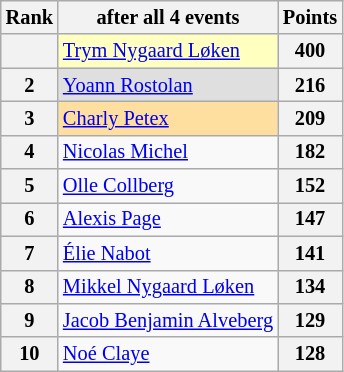<table class="wikitable" style="font-size: 85%;">
<tr>
<th>Rank</th>
<th>after all 4 events</th>
<th>Points</th>
</tr>
<tr>
<th></th>
<td style="background:#ffffbf"> <a href='#'>Trym Nygaard Løken</a> </td>
<th>400</th>
</tr>
<tr>
<th>2</th>
<td style="background:#dfdfdf"> <a href='#'>Yoann Rostolan</a></td>
<th>216</th>
</tr>
<tr>
<th>3</th>
<td style="background:#ffdf9f"> <a href='#'>Charly Petex</a></td>
<th>209</th>
</tr>
<tr>
<th>4</th>
<td> <a href='#'>Nicolas Michel</a></td>
<th>182</th>
</tr>
<tr>
<th>5</th>
<td> <a href='#'>Olle Collberg</a></td>
<th>152</th>
</tr>
<tr>
<th>6</th>
<td> <a href='#'>Alexis Page</a></td>
<th>147</th>
</tr>
<tr>
<th>7</th>
<td> <a href='#'>Élie Nabot</a></td>
<th>141</th>
</tr>
<tr>
<th>8</th>
<td> <a href='#'>Mikkel Nygaard Løken</a></td>
<th>134</th>
</tr>
<tr>
<th>9</th>
<td> <a href='#'>Jacob Benjamin Alveberg</a></td>
<th>129</th>
</tr>
<tr>
<th>10</th>
<td> <a href='#'>Noé Claye</a></td>
<th>128</th>
</tr>
</table>
